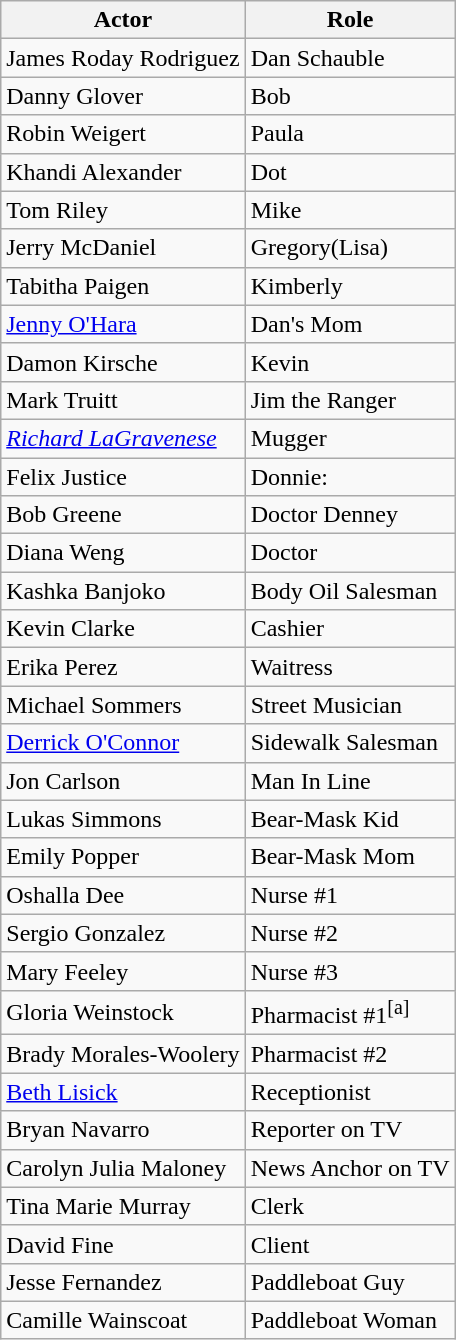<table class="wikitable mw-collapsible mw-collapsed">
<tr>
<th>Actor</th>
<th>Role</th>
</tr>
<tr>
<td>James Roday Rodriguez</td>
<td>Dan Schauble</td>
</tr>
<tr>
<td>Danny Glover</td>
<td>Bob</td>
</tr>
<tr>
<td>Robin Weigert</td>
<td>Paula</td>
</tr>
<tr>
<td>Khandi Alexander</td>
<td>Dot</td>
</tr>
<tr>
<td>Tom Riley</td>
<td>Mike</td>
</tr>
<tr>
<td>Jerry McDaniel</td>
<td>Gregory(Lisa)</td>
</tr>
<tr>
<td>Tabitha Paigen</td>
<td>Kimberly</td>
</tr>
<tr>
<td><a href='#'>Jenny O'Hara</a></td>
<td>Dan's Mom</td>
</tr>
<tr>
<td>Damon Kirsche</td>
<td>Kevin</td>
</tr>
<tr>
<td>Mark Truitt</td>
<td>Jim the Ranger</td>
</tr>
<tr>
<td><em><a href='#'>Richard LaGravenese</a></em></td>
<td>Mugger</td>
</tr>
<tr>
<td>Felix Justice</td>
<td>Donnie:</td>
</tr>
<tr>
<td>Bob Greene</td>
<td>Doctor Denney</td>
</tr>
<tr>
<td>Diana Weng</td>
<td>Doctor</td>
</tr>
<tr>
<td>Kashka Banjoko</td>
<td>Body Oil Salesman</td>
</tr>
<tr>
<td>Kevin Clarke</td>
<td>Cashier</td>
</tr>
<tr>
<td>Erika Perez</td>
<td>Waitress</td>
</tr>
<tr>
<td>Michael Sommers</td>
<td>Street Musician</td>
</tr>
<tr>
<td><a href='#'>Derrick O'Connor</a></td>
<td>Sidewalk Salesman</td>
</tr>
<tr>
<td>Jon Carlson</td>
<td>Man In Line</td>
</tr>
<tr>
<td>Lukas Simmons</td>
<td>Bear-Mask Kid</td>
</tr>
<tr>
<td>Emily Popper</td>
<td>Bear-Mask Mom</td>
</tr>
<tr>
<td>Oshalla Dee</td>
<td>Nurse #1</td>
</tr>
<tr>
<td>Sergio Gonzalez</td>
<td>Nurse #2</td>
</tr>
<tr>
<td>Mary Feeley</td>
<td>Nurse #3</td>
</tr>
<tr>
<td>Gloria Weinstock</td>
<td>Pharmacist #1<sup>[a]</sup></td>
</tr>
<tr>
<td>Brady Morales-Woolery</td>
<td>Pharmacist #2</td>
</tr>
<tr>
<td><a href='#'>Beth Lisick</a></td>
<td>Receptionist</td>
</tr>
<tr>
<td>Bryan Navarro</td>
<td>Reporter on TV</td>
</tr>
<tr>
<td>Carolyn Julia Maloney</td>
<td>News Anchor on TV</td>
</tr>
<tr>
<td>Tina Marie Murray</td>
<td>Clerk</td>
</tr>
<tr>
<td>David Fine</td>
<td>Client</td>
</tr>
<tr>
<td>Jesse Fernandez</td>
<td>Paddleboat Guy</td>
</tr>
<tr>
<td>Camille Wainscoat</td>
<td>Paddleboat Woman</td>
</tr>
</table>
